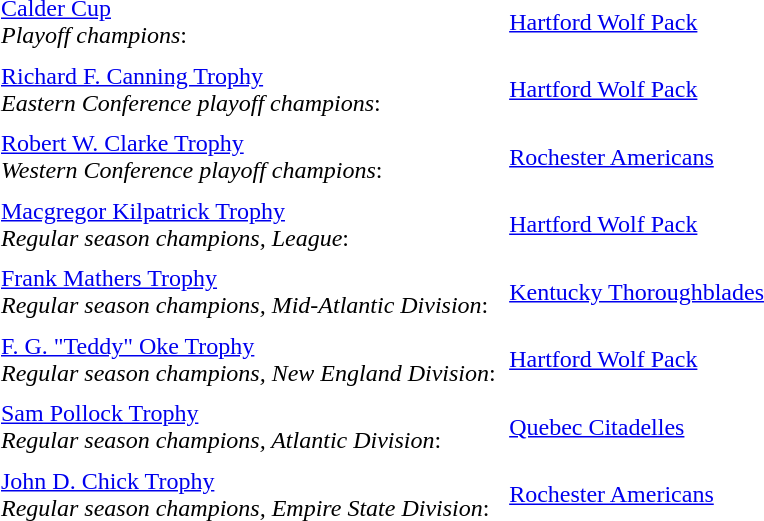<table cellpadding="3" cellspacing="3">
<tr>
<td><a href='#'>Calder Cup</a><br><em>Playoff champions</em>:</td>
<td><a href='#'>Hartford Wolf Pack</a></td>
</tr>
<tr>
<td><a href='#'>Richard F. Canning Trophy</a><br><em>Eastern Conference playoff champions</em>:</td>
<td><a href='#'>Hartford Wolf Pack</a></td>
</tr>
<tr>
<td><a href='#'>Robert W. Clarke Trophy</a><br><em>Western Conference playoff champions</em>:</td>
<td><a href='#'>Rochester Americans</a></td>
</tr>
<tr>
<td><a href='#'>Macgregor Kilpatrick Trophy</a><br><em>Regular season champions, League</em>:</td>
<td><a href='#'>Hartford Wolf Pack</a></td>
</tr>
<tr>
<td><a href='#'>Frank Mathers Trophy</a><br><em>Regular season champions, Mid-Atlantic Division</em>:</td>
<td><a href='#'>Kentucky Thoroughblades</a></td>
</tr>
<tr>
<td><a href='#'>F. G. "Teddy" Oke Trophy</a><br><em>Regular season champions, New England Division</em>:</td>
<td><a href='#'>Hartford Wolf Pack</a></td>
</tr>
<tr>
<td><a href='#'>Sam Pollock Trophy</a><br><em>Regular season champions, Atlantic Division</em>:</td>
<td><a href='#'>Quebec Citadelles</a></td>
</tr>
<tr>
<td><a href='#'>John D. Chick Trophy</a><br><em>Regular season champions, Empire State Division</em>:</td>
<td><a href='#'>Rochester Americans</a></td>
</tr>
</table>
